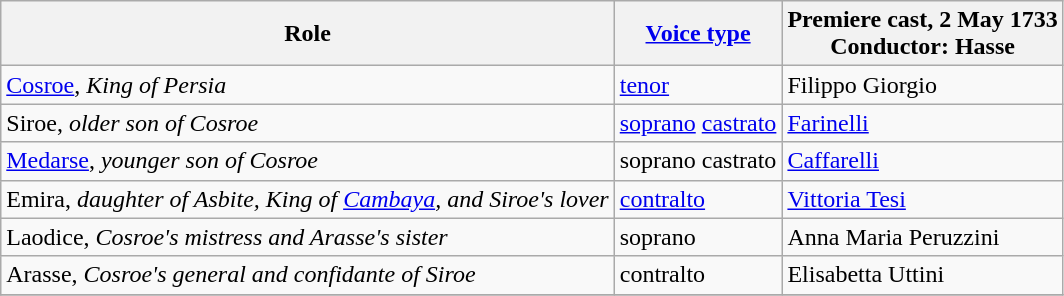<table class="wikitable">
<tr>
<th>Role</th>
<th><a href='#'>Voice type</a></th>
<th>Premiere cast, 2 May 1733<br>Conductor: Hasse</th>
</tr>
<tr>
<td><a href='#'>Cosroe</a>, <em>King of Persia</em></td>
<td><a href='#'>tenor</a></td>
<td>Filippo Giorgio</td>
</tr>
<tr>
<td>Siroe, <em>older son of Cosroe</em></td>
<td><a href='#'>soprano</a> <a href='#'>castrato</a></td>
<td><a href='#'>Farinelli</a></td>
</tr>
<tr>
<td><a href='#'>Medarse</a>, <em>younger son of Cosroe</em></td>
<td>soprano castrato</td>
<td><a href='#'>Caffarelli</a></td>
</tr>
<tr>
<td>Emira, <em>daughter of Asbite, King of <a href='#'>Cambaya</a>, and Siroe's lover</em></td>
<td><a href='#'>contralto</a></td>
<td><a href='#'>Vittoria Tesi</a></td>
</tr>
<tr>
<td>Laodice, <em>Cosroe's mistress and Arasse's sister</em></td>
<td>soprano</td>
<td>Anna Maria Peruzzini</td>
</tr>
<tr>
<td>Arasse, <em>Cosroe's general and confidante of Siroe</em></td>
<td>contralto</td>
<td>Elisabetta Uttini</td>
</tr>
<tr>
</tr>
</table>
